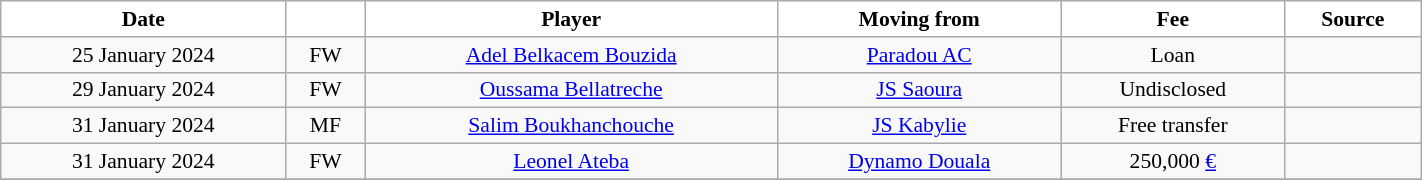<table class="wikitable sortable" style="width:75%; text-align:center; font-size:90%; text-align:centre;">
<tr>
<th style="background:white; color:black; text-align:center;">Date</th>
<th style="background:white; color:black; text-align:center;"></th>
<th style="background:white; color:black; text-align:center;">Player</th>
<th style="background:white; color:black; text-align:center;">Moving from</th>
<th style="background:white; color:black; text-align:center;">Fee</th>
<th style="background:white; color:black; text-align:center;">Source</th>
</tr>
<tr>
<td>25 January 2024</td>
<td>FW</td>
<td> <a href='#'>Adel Belkacem Bouzida</a></td>
<td><a href='#'>Paradou AC</a></td>
<td>Loan</td>
<td></td>
</tr>
<tr>
<td>29 January 2024</td>
<td>FW</td>
<td> <a href='#'>Oussama Bellatreche</a></td>
<td><a href='#'>JS Saoura</a></td>
<td>Undisclosed</td>
<td></td>
</tr>
<tr>
<td>31 January 2024</td>
<td>MF</td>
<td> <a href='#'>Salim Boukhanchouche</a></td>
<td><a href='#'>JS Kabylie</a></td>
<td>Free transfer</td>
<td></td>
</tr>
<tr>
<td>31 January 2024</td>
<td>FW</td>
<td> <a href='#'>Leonel Ateba</a></td>
<td> <a href='#'>Dynamo Douala</a></td>
<td>250,000 <a href='#'>€</a></td>
<td></td>
</tr>
<tr>
</tr>
</table>
